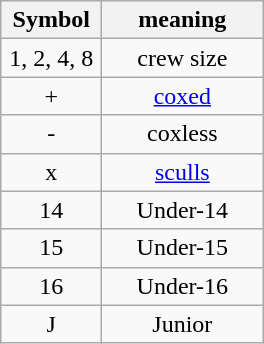<table class="wikitable" style="text-align:center">
<tr>
<th width=60>Symbol</th>
<th width=100>meaning</th>
</tr>
<tr>
<td>1, 2, 4, 8</td>
<td>crew size</td>
</tr>
<tr>
<td>+</td>
<td><a href='#'>coxed</a></td>
</tr>
<tr>
<td>-</td>
<td>coxless</td>
</tr>
<tr>
<td>x</td>
<td><a href='#'>sculls</a></td>
</tr>
<tr>
<td>14</td>
<td>Under-14</td>
</tr>
<tr>
<td>15</td>
<td>Under-15</td>
</tr>
<tr>
<td>16</td>
<td>Under-16</td>
</tr>
<tr>
<td>J</td>
<td>Junior</td>
</tr>
</table>
